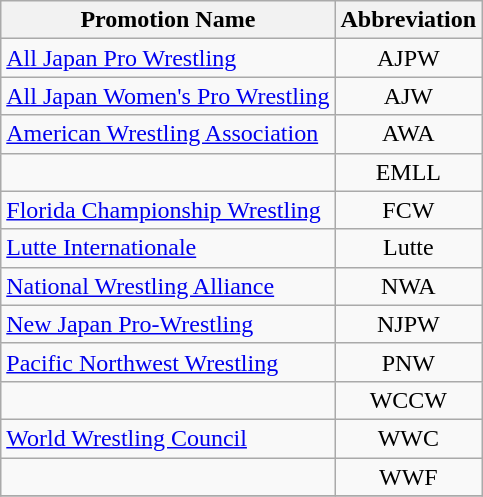<table class="wikitable">
<tr>
<th>Promotion Name</th>
<th>Abbreviation</th>
</tr>
<tr>
<td><a href='#'>All Japan Pro Wrestling</a></td>
<td align=center>AJPW</td>
</tr>
<tr>
<td><a href='#'>All Japan Women's Pro Wrestling</a></td>
<td align=center>AJW</td>
</tr>
<tr>
<td><a href='#'>American Wrestling Association</a></td>
<td align=center>AWA</td>
</tr>
<tr>
<td></td>
<td align=center>EMLL</td>
</tr>
<tr>
<td><a href='#'>Florida Championship Wrestling</a></td>
<td align=center>FCW</td>
</tr>
<tr>
<td><a href='#'>Lutte Internationale</a></td>
<td align=center>Lutte</td>
</tr>
<tr>
<td><a href='#'>National Wrestling Alliance</a></td>
<td align=center>NWA</td>
</tr>
<tr>
<td><a href='#'>New Japan Pro-Wrestling</a></td>
<td align=center>NJPW</td>
</tr>
<tr>
<td><a href='#'>Pacific Northwest Wrestling</a></td>
<td align=center>PNW</td>
</tr>
<tr>
<td></td>
<td align=center>WCCW</td>
</tr>
<tr>
<td><a href='#'>World Wrestling Council</a></td>
<td align=center>WWC</td>
</tr>
<tr>
<td></td>
<td align=center>WWF</td>
</tr>
<tr>
</tr>
</table>
